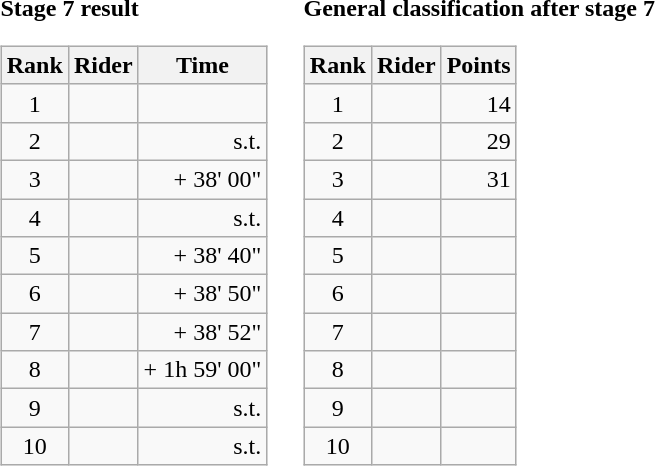<table>
<tr>
<td><strong>Stage 7 result</strong><br><table class="wikitable">
<tr>
<th scope="col">Rank</th>
<th scope="col">Rider</th>
<th scope="col">Time</th>
</tr>
<tr>
<td style="text-align:center;">1</td>
<td></td>
<td style="text-align:right;"></td>
</tr>
<tr>
<td style="text-align:center;">2</td>
<td></td>
<td style="text-align:right;">s.t.</td>
</tr>
<tr>
<td style="text-align:center;">3</td>
<td></td>
<td style="text-align:right;">+ 38' 00"</td>
</tr>
<tr>
<td style="text-align:center;">4</td>
<td></td>
<td style="text-align:right;">s.t.</td>
</tr>
<tr>
<td style="text-align:center;">5</td>
<td></td>
<td style="text-align:right;">+ 38' 40"</td>
</tr>
<tr>
<td style="text-align:center;">6</td>
<td></td>
<td style="text-align:right;">+ 38' 50"</td>
</tr>
<tr>
<td style="text-align:center;">7</td>
<td></td>
<td style="text-align:right;">+ 38' 52"</td>
</tr>
<tr>
<td style="text-align:center;">8</td>
<td></td>
<td style="text-align:right;">+ 1h 59' 00"</td>
</tr>
<tr>
<td style="text-align:center;">9</td>
<td></td>
<td style="text-align:right;">s.t.</td>
</tr>
<tr>
<td style="text-align:center;">10</td>
<td></td>
<td style="text-align:right;">s.t.</td>
</tr>
</table>
</td>
<td></td>
<td><strong>General classification after stage 7</strong><br><table class="wikitable">
<tr>
<th scope="col">Rank</th>
<th scope="col">Rider</th>
<th scope="col">Points</th>
</tr>
<tr>
<td style="text-align:center;">1</td>
<td></td>
<td style="text-align:right;">14</td>
</tr>
<tr>
<td style="text-align:center;">2</td>
<td></td>
<td style="text-align:right;">29</td>
</tr>
<tr>
<td style="text-align:center;">3</td>
<td></td>
<td style="text-align:right;">31</td>
</tr>
<tr>
<td style="text-align:center;">4</td>
<td></td>
<td></td>
</tr>
<tr>
<td style="text-align:center;">5</td>
<td></td>
<td></td>
</tr>
<tr>
<td style="text-align:center;">6</td>
<td></td>
<td></td>
</tr>
<tr>
<td style="text-align:center;">7</td>
<td></td>
<td></td>
</tr>
<tr>
<td style="text-align:center;">8</td>
<td></td>
<td></td>
</tr>
<tr>
<td style="text-align:center;">9</td>
<td></td>
<td></td>
</tr>
<tr>
<td style="text-align:center;">10</td>
<td></td>
<td></td>
</tr>
</table>
</td>
</tr>
</table>
